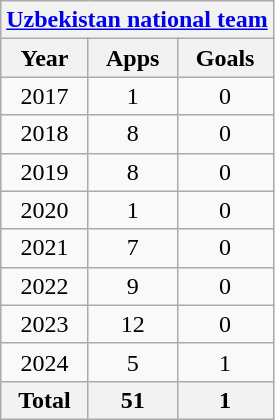<table class="wikitable" style="text-align:center">
<tr>
<th colspan=3><a href='#'>Uzbekistan national team</a></th>
</tr>
<tr>
<th>Year</th>
<th>Apps</th>
<th>Goals</th>
</tr>
<tr>
<td>2017</td>
<td>1</td>
<td>0</td>
</tr>
<tr>
<td>2018</td>
<td>8</td>
<td>0</td>
</tr>
<tr>
<td>2019</td>
<td>8</td>
<td>0</td>
</tr>
<tr>
<td>2020</td>
<td>1</td>
<td>0</td>
</tr>
<tr>
<td>2021</td>
<td>7</td>
<td>0</td>
</tr>
<tr>
<td>2022</td>
<td>9</td>
<td>0</td>
</tr>
<tr>
<td>2023</td>
<td>12</td>
<td>0</td>
</tr>
<tr>
<td>2024</td>
<td>5</td>
<td>1</td>
</tr>
<tr>
<th>Total</th>
<th>51</th>
<th>1</th>
</tr>
</table>
